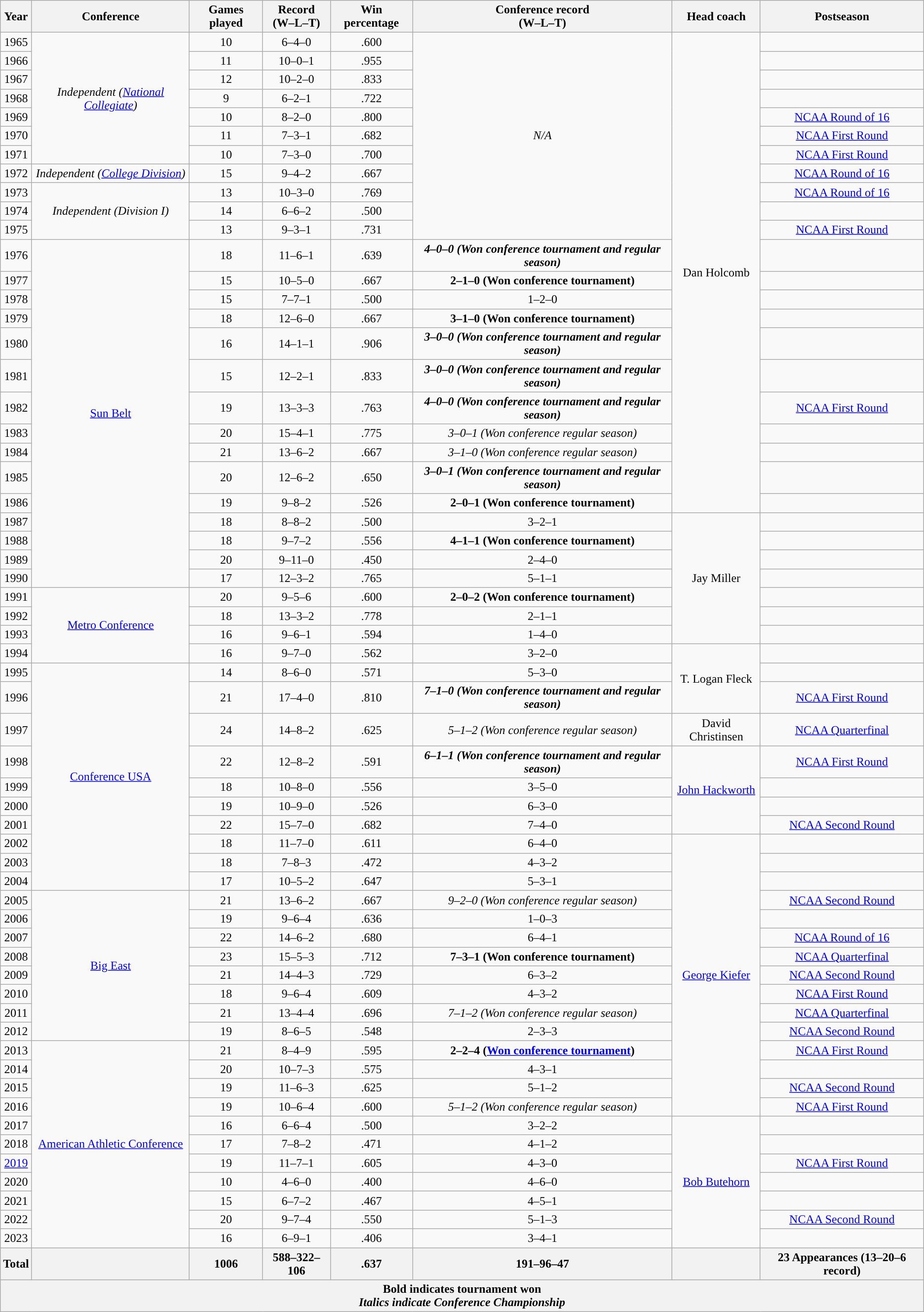<table class="wikitable sortable" style="text-align:center;">
<tr>
<th style="text-align:center;">Year</th>
<th style="text-align:center;">Conference</th>
<th style="text-align:center;">Games played</th>
<th style="text-align:center;">Record<br>(W–L–T)</th>
<th style="text-align:center;">Win percentage</th>
<th style="text-align:center;">Conference record<br>(W–L–T)</th>
<th style="text-align:center;">Head coach</th>
<th style="text-align:center;">Postseason</th>
</tr>
<tr>
<td>1965</td>
<td rowspan="7"><em>Independent (<a href='#'>National Collegiate</a>)</em></td>
<td>10</td>
<td>6–4–0</td>
<td>.600</td>
<td rowspan="11"><em>N/A</em></td>
<td rowspan="22">Dan Holcomb</td>
<td></td>
</tr>
<tr>
<td>1966</td>
<td>11</td>
<td>10–0–1</td>
<td>.955</td>
<td></td>
</tr>
<tr>
<td>1967</td>
<td>12</td>
<td>10–2–0</td>
<td>.833</td>
<td></td>
</tr>
<tr>
<td>1968</td>
<td>9</td>
<td>6–2–1</td>
<td>.722</td>
<td></td>
</tr>
<tr>
<td>1969</td>
<td>10</td>
<td>8–2–0</td>
<td>.800</td>
<td><a href='#'>NCAA Round of 16</a></td>
</tr>
<tr>
<td>1970</td>
<td>11</td>
<td>7–3–1</td>
<td>.682</td>
<td><a href='#'>NCAA First Round</a></td>
</tr>
<tr>
<td>1971</td>
<td>10</td>
<td>7–3–0</td>
<td>.700</td>
<td><a href='#'>NCAA First Round</a></td>
</tr>
<tr>
<td>1972</td>
<td><em>Independent (<a href='#'>College Division</a>)</em></td>
<td>15</td>
<td>9–4–2</td>
<td>.667</td>
<td><a href='#'>NCAA Round of 16</a></td>
</tr>
<tr>
<td>1973</td>
<td rowspan="3"><em>Independent (Division I)</em></td>
<td>13</td>
<td>10–3–0</td>
<td>.769</td>
<td><a href='#'>NCAA Round of 16</a></td>
</tr>
<tr>
<td>1974</td>
<td>14</td>
<td>6–6–2</td>
<td>.500</td>
<td></td>
</tr>
<tr>
<td>1975</td>
<td>13</td>
<td>9–3–1</td>
<td>.731</td>
<td><a href='#'>NCAA First Round</a></td>
</tr>
<tr>
<td>1976</td>
<td rowspan="15"><a href='#'>Sun Belt</a></td>
<td>18</td>
<td>11–6–1</td>
<td>.639</td>
<td><strong><em>4–0–0 (Won conference tournament and regular season)</em></strong></td>
<td></td>
</tr>
<tr>
<td>1977</td>
<td>15</td>
<td>10–5–0</td>
<td>.667</td>
<td><strong>2–1–0 (Won conference tournament)</strong></td>
<td></td>
</tr>
<tr>
<td>1978</td>
<td>15</td>
<td>7–7–1</td>
<td>.500</td>
<td>1–2–0</td>
<td></td>
</tr>
<tr>
<td>1979</td>
<td>18</td>
<td>12–6–0</td>
<td>.667</td>
<td><strong>3–1–0 (Won conference tournament)</strong></td>
<td></td>
</tr>
<tr>
<td>1980</td>
<td>16</td>
<td>14–1–1</td>
<td>.906</td>
<td><strong><em>3–0–0 (Won conference tournament and regular season)</em></strong></td>
<td></td>
</tr>
<tr>
<td>1981</td>
<td>15</td>
<td>12–2–1</td>
<td>.833</td>
<td><strong><em>3–0–0 (Won conference tournament and regular season)</em></strong></td>
<td></td>
</tr>
<tr>
<td>1982</td>
<td>19</td>
<td>13–3–3</td>
<td>.763</td>
<td><strong><em>4–0–0 (Won conference tournament and regular season)</em></strong></td>
<td><a href='#'>NCAA First Round</a></td>
</tr>
<tr>
<td>1983</td>
<td>20</td>
<td>15–4–1</td>
<td>.775</td>
<td><em>3–0–1 (Won conference regular season)</em></td>
<td></td>
</tr>
<tr>
<td>1984</td>
<td>21</td>
<td>13–6–2</td>
<td>.667</td>
<td><em>3–1–0 (Won conference regular season)</em></td>
<td></td>
</tr>
<tr>
<td>1985</td>
<td>20</td>
<td>12–6–2</td>
<td>.650</td>
<td><strong><em>3–0–1 (Won conference tournament and regular season)</em></strong></td>
<td></td>
</tr>
<tr>
<td>1986</td>
<td>19</td>
<td>9–8–2</td>
<td>.526</td>
<td><strong>2–0–1 (Won conference tournament)</strong></td>
<td></td>
</tr>
<tr>
<td>1987</td>
<td>18</td>
<td>8–8–2</td>
<td>.500</td>
<td>3–2–1</td>
<td rowspan="7">Jay Miller</td>
<td></td>
</tr>
<tr>
<td>1988</td>
<td>18</td>
<td>9–7–2</td>
<td>.556</td>
<td><strong>4–1–1 (Won conference tournament)</strong></td>
<td></td>
</tr>
<tr>
<td>1989</td>
<td>20</td>
<td>9–11–0</td>
<td>.450</td>
<td>2–4–0</td>
<td></td>
</tr>
<tr>
<td>1990</td>
<td>17</td>
<td>12–3–2</td>
<td>.765</td>
<td>5–1–1</td>
<td></td>
</tr>
<tr>
<td>1991</td>
<td rowspan="4"><a href='#'>Metro Conference</a></td>
<td>20</td>
<td>9–5–6</td>
<td>.600</td>
<td><strong>2–0–2 (Won conference tournament)</strong></td>
<td></td>
</tr>
<tr>
<td>1992</td>
<td>18</td>
<td>13–3–2</td>
<td>.778</td>
<td>2–1–1</td>
<td></td>
</tr>
<tr>
<td>1993</td>
<td>16</td>
<td>9–6–1</td>
<td>.594</td>
<td>1–4–0</td>
<td></td>
</tr>
<tr>
<td>1994</td>
<td>16</td>
<td>9–7–0</td>
<td>.562</td>
<td>3–2–0</td>
<td rowspan="3">T. Logan Fleck</td>
<td></td>
</tr>
<tr>
<td>1995</td>
<td rowspan="10"><a href='#'>Conference USA</a></td>
<td>14</td>
<td>8–6–0</td>
<td>.571</td>
<td>5–3–0</td>
<td></td>
</tr>
<tr>
<td>1996</td>
<td>21</td>
<td>17–4–0</td>
<td>.810</td>
<td><strong><em>7–1–0 (Won conference tournament and regular season)</em></strong></td>
<td><a href='#'>NCAA First Round</a></td>
</tr>
<tr>
<td>1997</td>
<td>24</td>
<td>14–8–2</td>
<td>.625</td>
<td><em>5–1–2 (Won conference regular season)</em></td>
<td>David Christinsen</td>
<td><a href='#'>NCAA Quarterfinal</a></td>
</tr>
<tr>
<td>1998</td>
<td>22</td>
<td>12–8–2</td>
<td>.591</td>
<td><strong><em>6–1–1 (Won conference tournament and regular season)</em></strong></td>
<td rowspan="4"><a href='#'>John Hackworth</a></td>
<td><a href='#'>NCAA First Round</a></td>
</tr>
<tr>
<td>1999</td>
<td>18</td>
<td>10–8–0</td>
<td>.556</td>
<td>3–5–0</td>
<td></td>
</tr>
<tr>
<td>2000</td>
<td>19</td>
<td>10–9–0</td>
<td>.526</td>
<td>6–3–0</td>
<td></td>
</tr>
<tr>
<td>2001</td>
<td>22</td>
<td>15–7–0</td>
<td>.682</td>
<td>7–4–0</td>
<td><a href='#'>NCAA Second Round</a></td>
</tr>
<tr>
<td>2002</td>
<td>18</td>
<td>11–7–0</td>
<td>.611</td>
<td>6–4–0</td>
<td rowspan="15"><a href='#'>George Kiefer</a></td>
<td></td>
</tr>
<tr>
<td>2003</td>
<td>18</td>
<td>7–8–3</td>
<td>.472</td>
<td>4–3–2</td>
<td></td>
</tr>
<tr>
<td>2004</td>
<td>17</td>
<td>10–5–2</td>
<td>.647</td>
<td>5–3–1</td>
<td></td>
</tr>
<tr>
<td>2005</td>
<td rowspan="8"><a href='#'>Big East</a></td>
<td>21</td>
<td>13–6–2</td>
<td>.667</td>
<td><em>9–2–0 (Won conference regular season)</em></td>
<td><a href='#'>NCAA Second Round</a></td>
</tr>
<tr>
<td>2006</td>
<td>19</td>
<td>9–6–4</td>
<td>.636</td>
<td>1–0–3</td>
<td></td>
</tr>
<tr>
<td>2007</td>
<td>22</td>
<td>14–6–2</td>
<td>.680</td>
<td>6–4–1</td>
<td><a href='#'>NCAA Round of 16</a></td>
</tr>
<tr>
<td>2008</td>
<td>23</td>
<td>15–5–3</td>
<td>.712</td>
<td><strong>7–3–1 (Won conference tournament)</strong></td>
<td><a href='#'>NCAA Quarterfinal</a></td>
</tr>
<tr>
<td>2009</td>
<td>21</td>
<td>14–4–3</td>
<td>.729</td>
<td>6–3–2</td>
<td><a href='#'>NCAA Second Round</a></td>
</tr>
<tr>
<td>2010</td>
<td>18</td>
<td>9–6–4</td>
<td>.609</td>
<td>4–3–2</td>
<td><a href='#'>NCAA First Round</a></td>
</tr>
<tr>
<td>2011</td>
<td>21</td>
<td>13–4–4</td>
<td>.696</td>
<td><em>7–1–2 (Won conference regular season)</em></td>
<td><a href='#'>NCAA Quarterfinal</a></td>
</tr>
<tr>
<td>2012</td>
<td>19</td>
<td>8–6–5</td>
<td>.548</td>
<td>2–3–3</td>
<td><a href='#'>NCAA Second Round</a></td>
</tr>
<tr>
<td>2013</td>
<td rowspan="11"><a href='#'>American Athletic Conference</a></td>
<td>21</td>
<td>8–4–9</td>
<td>.595</td>
<td><strong>2–2–4 (<a href='#'>Won conference tournament</a>)</strong></td>
<td><a href='#'>NCAA First Round</a></td>
</tr>
<tr>
<td>2014</td>
<td>20</td>
<td>10–7–3</td>
<td>.575</td>
<td>4–3–1</td>
<td></td>
</tr>
<tr>
<td>2015</td>
<td>19</td>
<td>11–6–3</td>
<td>.625</td>
<td>5–1–2</td>
<td><a href='#'>NCAA Second Round</a></td>
</tr>
<tr>
<td>2016</td>
<td>19</td>
<td>10–6–4</td>
<td>.600</td>
<td><em>5–1–2 (Won conference regular season)</em></td>
<td><a href='#'>NCAA First Round</a></td>
</tr>
<tr>
<td>2017</td>
<td>16</td>
<td>6–6–4</td>
<td>.500</td>
<td>3–2–2</td>
<td rowspan="7"><a href='#'>Bob Butehorn</a></td>
<td></td>
</tr>
<tr>
<td>2018</td>
<td>17</td>
<td>7–8–2</td>
<td>.471</td>
<td>4–1–2</td>
<td></td>
</tr>
<tr>
<td><a href='#'>2019</a></td>
<td>19</td>
<td>11–7–1</td>
<td>.605</td>
<td>4–3–0</td>
<td><a href='#'>NCAA First Round</a></td>
</tr>
<tr>
<td>2020</td>
<td>10</td>
<td>4–6–0</td>
<td>.400</td>
<td>4–6–0</td>
<td></td>
</tr>
<tr>
<td>2021</td>
<td>15</td>
<td>6–7–2</td>
<td>.467</td>
<td>4–5–1</td>
<td></td>
</tr>
<tr>
<td>2022</td>
<td>20</td>
<td>9–7–4</td>
<td>.550</td>
<td>5–1–3</td>
<td><a href='#'>NCAA Second Round</a></td>
</tr>
<tr>
<td>2023</td>
<td>16</td>
<td>6–9–1</td>
<td>.406</td>
<td>3–4–1</td>
<td></td>
</tr>
<tr>
<th style="text-align:center;">Total</th>
<th style="text-align:center;"></th>
<th style="text-align:center;">1006</th>
<th style="text-align:center;">588–322–106</th>
<th style="text-align:center;">.637</th>
<th style="text-align:center;">191–96–47</th>
<th style="text-align:center;"></th>
<th style="text-align:center;">23 Appearances (13–20–6 record)</th>
</tr>
<tr>
<th colspan="8" style="text-align:center;"><strong>Bold indicates tournament won</strong><br><strong><em>Italics indicate Conference Championship</em></strong></th>
</tr>
</table>
